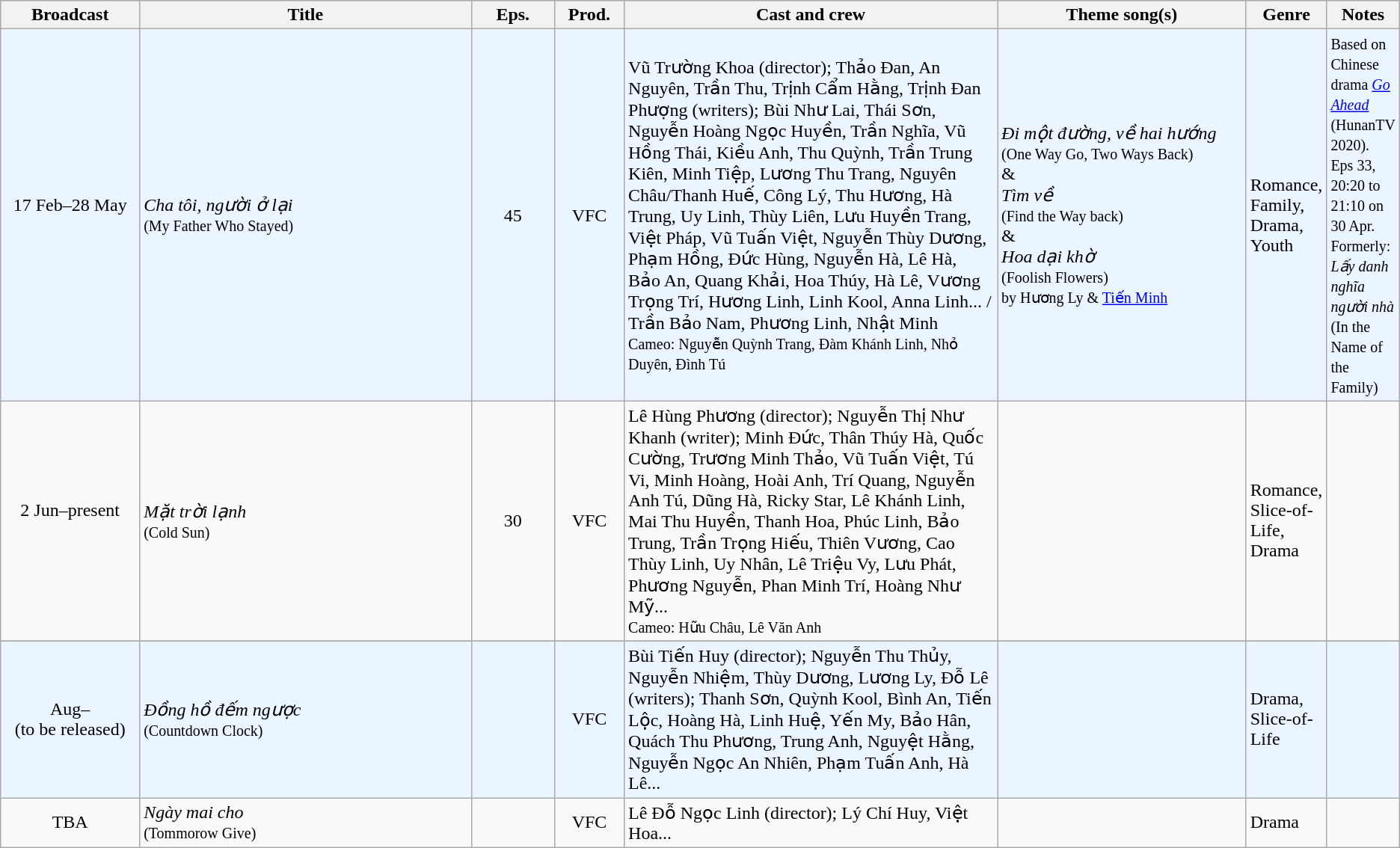<table class="wikitable sortable">
<tr>
<th style="width:10%;">Broadcast</th>
<th style="width:24%;">Title</th>
<th style="width:6%;">Eps.</th>
<th style="width:5%;">Prod.</th>
<th style="width:27%;">Cast and crew</th>
<th style="width:18%;">Theme song(s)</th>
<th style="width:5%;">Genre</th>
<th style="width:5%;">Notes</th>
</tr>
<tr ---- bgcolor="#ebf5ff"|>
<td style="text-align:center;">17 Feb–28 May<br><br></td>
<td><em>Cha tôi, người ở lại</em><br><small>(My Father Who Stayed)</small></td>
<td style="text-align:center;">45</td>
<td style="text-align:center;">VFC</td>
<td>Vũ Trường Khoa (director); Thảo Đan, An Nguyên, Trần Thu, Trịnh Cẩm Hằng, Trịnh Đan Phượng (writers); Bùi Như Lai, Thái Sơn, Nguyễn Hoàng Ngọc Huyền, Trần Nghĩa, Vũ Hồng Thái, Kiều Anh, Thu Quỳnh, Trần Trung Kiên, Minh Tiệp, Lương Thu Trang, Nguyên Châu/Thanh Huế, Công Lý, Thu Hương, Hà Trung, Uy Linh, Thùy Liên, Lưu Huyền Trang, Việt Pháp, Vũ Tuấn Việt, Nguyễn Thùy Dương, Phạm Hồng, Đức Hùng, Nguyễn Hà, Lê Hà, Bảo An, Quang Khải, Hoa Thúy, Hà Lê, Vương Trọng Trí, Hương Linh, Linh Kool, Anna Linh... / Trần Bảo Nam, Phương Linh, Nhật Minh<br><small>Cameo: Nguyễn Quỳnh Trang, Đàm Khánh Linh, Nhỏ Duyên, Đình Tú</small></td>
<td><em>Đi một đường, về hai hướng</em><br><small>(One Way Go, Two Ways Back)</small><br>&<br><em>Tìm về</em><br><small>(Find the Way back)</small><br>&<br><em>Hoa dại khờ</em><br><small>(Foolish Flowers)<br>by Hương Ly & <a href='#'>Tiến Minh</a></small></td>
<td>Romance, Family, Drama, Youth</td>
<td><small>Based on Chinese drama <em><a href='#'>Go Ahead</a></em> (HunanTV 2020).</small><br><small>Eps 33, 20:20 to 21:10 on 30 Apr.</small><br><small>Formerly: <em>Lấy danh nghĩa người nhà</em><br>(In the Name of the Family)</small></td>
</tr>
<tr>
<td style="text-align:center;">2 Jun–present<br><br></td>
<td><em>Mặt trời lạnh</em><br><small>(Cold Sun)</small></td>
<td style="text-align:center;">30</td>
<td style="text-align:center;">VFC</td>
<td>Lê Hùng Phương (director); Nguyễn Thị Như Khanh (writer); Minh Đức, Thân Thúy Hà, Quốc Cường, Trương Minh Thảo, Vũ Tuấn Việt, Tú Vi, Minh Hoàng, Hoài Anh, Trí Quang, Nguyễn Anh Tú, Dũng Hà, Ricky Star, Lê Khánh Linh, Mai Thu Huyền, Thanh Hoa, Phúc Linh, Bảo Trung, Trần Trọng Hiếu, Thiên Vương, Cao Thùy Linh, Uy Nhân, Lê Triệu Vy, Lưu Phát, Phương Nguyễn, Phan Minh Trí, Hoàng Như Mỹ...<br><small>Cameo: Hữu Châu, Lê Văn Anh</small></td>
<td></td>
<td>Romance, Slice-of-Life, Drama</td>
<td></td>
</tr>
<tr>
</tr>
<tr ---- bgcolor="#ebf5ff"|>
<td style="text-align:center;">Aug–<br>(to be released)</td>
<td><em>Đồng hồ đếm ngược</em><br><small>(Countdown Clock)</small></td>
<td style="text-align:center;"></td>
<td style="text-align:center;">VFC</td>
<td>Bùi Tiến Huy (director); Nguyễn Thu Thủy, Nguyễn Nhiệm, Thùy Dương, Lương Ly, Đỗ Lê (writers); Thanh Sơn, Quỳnh Kool, Bình An, Tiến Lộc, Hoàng Hà, Linh Huệ, Yến My, Bảo Hân, Quách Thu Phương, Trung Anh, Nguyệt Hằng, Nguyễn Ngọc An Nhiên, Phạm Tuấn Anh, Hà Lê...</td>
<td></td>
<td>Drama, Slice-of-Life</td>
<td></td>
</tr>
<tr>
<td style="text-align:center;">TBA</td>
<td><em>Ngày mai cho</em><br><small>(Tommorow Give)</small></td>
<td style="text-align:center;"></td>
<td style="text-align:center;">VFC</td>
<td>Lê Đỗ Ngọc Linh (director); Lý Chí Huy, Việt Hoa...</td>
<td></td>
<td>Drama</td>
<td></td>
</tr>
</table>
